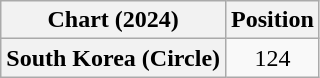<table class="wikitable plainrowheaders" style="text-align:center">
<tr>
<th scope="col">Chart (2024)</th>
<th scope="col">Position</th>
</tr>
<tr>
<th scope="row">South Korea (Circle)</th>
<td>124</td>
</tr>
</table>
